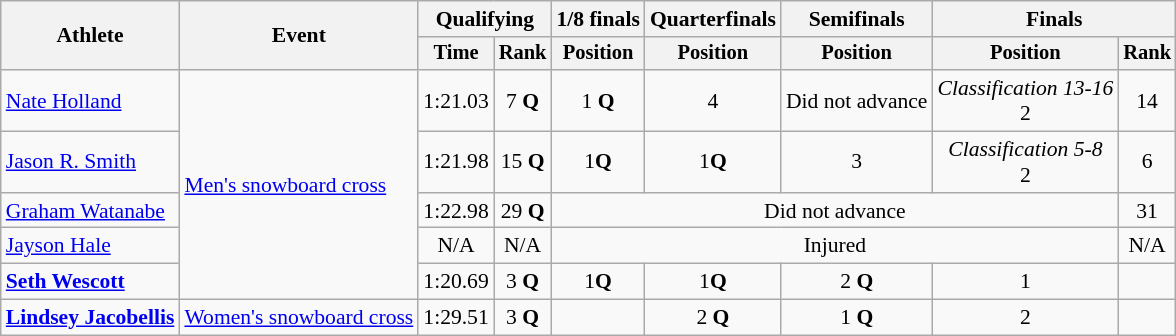<table class=wikitable style=font-size:90%;text-align:center>
<tr>
<th rowspan=2>Athlete</th>
<th rowspan=2>Event</th>
<th colspan=2>Qualifying</th>
<th>1/8 finals</th>
<th>Quarterfinals</th>
<th>Semifinals</th>
<th colspan=2>Finals</th>
</tr>
<tr style=font-size:95%>
<th>Time</th>
<th>Rank</th>
<th>Position</th>
<th>Position</th>
<th>Position</th>
<th>Position</th>
<th>Rank</th>
</tr>
<tr>
<td align=left><a href='#'>Nate Holland</a></td>
<td rowspan=5 align=left><a href='#'>Men's snowboard cross</a></td>
<td>1:21.03</td>
<td>7 <strong>Q</strong></td>
<td>1 <strong>Q</strong></td>
<td>4</td>
<td>Did not advance</td>
<td><em>Classification 13-16</em><br>2</td>
<td>14</td>
</tr>
<tr>
<td align=left><a href='#'>Jason R. Smith</a></td>
<td>1:21.98</td>
<td>15 <strong>Q</strong></td>
<td>1<strong>Q</strong></td>
<td>1<strong>Q</strong></td>
<td>3</td>
<td><em>Classification 5-8</em><br>2</td>
<td>6</td>
</tr>
<tr>
<td align=left><a href='#'>Graham Watanabe</a></td>
<td>1:22.98</td>
<td>29 <strong>Q</strong></td>
<td colspan=4>Did not advance</td>
<td>31</td>
</tr>
<tr>
<td align=left><a href='#'>Jayson Hale</a></td>
<td>N/A</td>
<td>N/A</td>
<td colspan=4>Injured</td>
<td>N/A</td>
</tr>
<tr>
<td align=left><strong><a href='#'>Seth Wescott</a></strong></td>
<td>1:20.69</td>
<td>3 <strong>Q</strong></td>
<td>1<strong>Q</strong></td>
<td>1<strong>Q</strong></td>
<td>2 <strong>Q</strong></td>
<td>1</td>
<td></td>
</tr>
<tr>
<td align=left><strong><a href='#'>Lindsey Jacobellis</a></strong></td>
<td align=left><a href='#'>Women's snowboard cross</a></td>
<td>1:29.51</td>
<td>3 <strong>Q</strong></td>
<td></td>
<td>2 <strong>Q</strong></td>
<td>1 <strong>Q</strong></td>
<td>2</td>
<td></td>
</tr>
</table>
